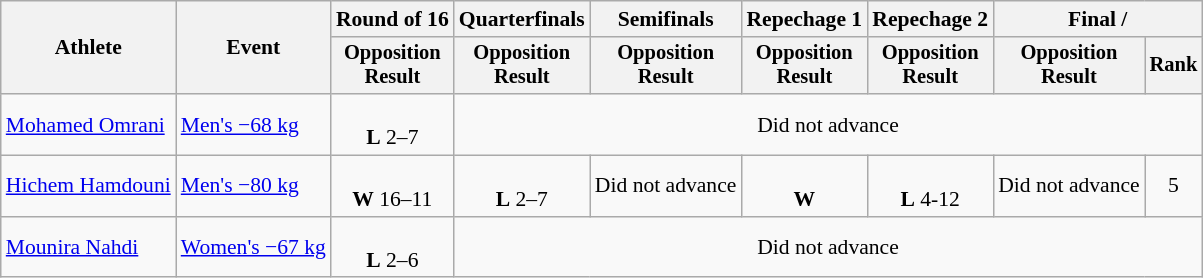<table class="wikitable" style="font-size:90%;">
<tr>
<th rowspan=2>Athlete</th>
<th rowspan=2>Event</th>
<th>Round of 16</th>
<th>Quarterfinals</th>
<th>Semifinals</th>
<th>Repechage 1</th>
<th>Repechage 2</th>
<th colspan=2>Final / </th>
</tr>
<tr style="font-size:95%">
<th>Opposition<br>Result</th>
<th>Opposition<br>Result</th>
<th>Opposition<br>Result</th>
<th>Opposition<br>Result</th>
<th>Opposition<br>Result</th>
<th>Opposition<br>Result</th>
<th>Rank</th>
</tr>
<tr align=center>
<td align=left><a href='#'>Mohamed Omrani</a></td>
<td align=left><a href='#'>Men's −68 kg</a></td>
<td><br><strong>L</strong> 2–7</td>
<td colspan=6>Did not advance</td>
</tr>
<tr align=center>
<td align=left><a href='#'>Hichem Hamdouni</a></td>
<td align=left><a href='#'>Men's −80 kg</a></td>
<td><br><strong>W</strong> 16–11</td>
<td><br><strong>L</strong> 2–7</td>
<td>Did not advance</td>
<td><br><strong>W</strong> </td>
<td><br><strong>L</strong> 4-12</td>
<td>Did not advance</td>
<td>5</td>
</tr>
<tr align=center>
<td align=left><a href='#'>Mounira Nahdi</a></td>
<td align=left><a href='#'>Women's −67 kg</a></td>
<td><br><strong>L</strong> 2–6</td>
<td colspan=6>Did not advance</td>
</tr>
</table>
